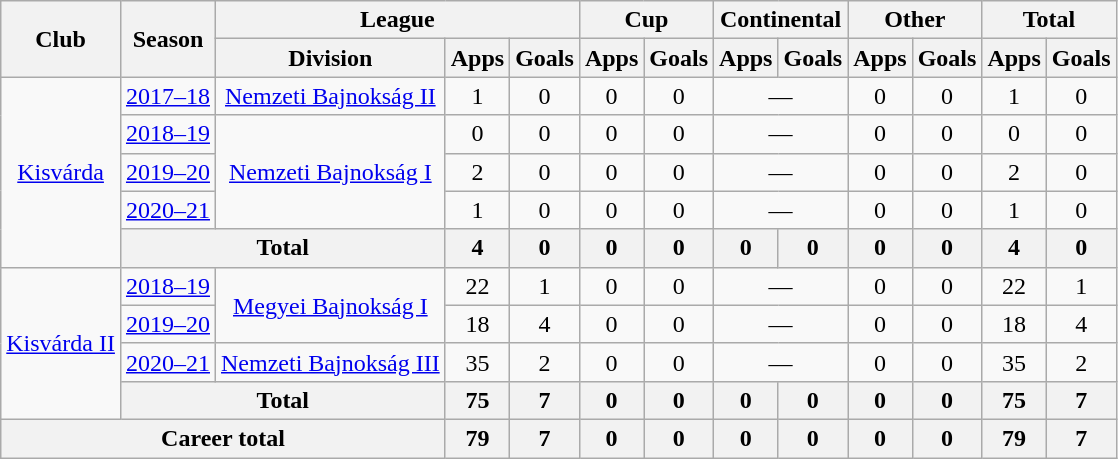<table class="wikitable" style="text-align:center">
<tr>
<th rowspan="2">Club</th>
<th rowspan="2">Season</th>
<th colspan="3">League</th>
<th colspan="2">Cup</th>
<th colspan="2">Continental</th>
<th colspan="2">Other</th>
<th colspan="2">Total</th>
</tr>
<tr>
<th>Division</th>
<th>Apps</th>
<th>Goals</th>
<th>Apps</th>
<th>Goals</th>
<th>Apps</th>
<th>Goals</th>
<th>Apps</th>
<th>Goals</th>
<th>Apps</th>
<th>Goals</th>
</tr>
<tr>
<td rowspan="5"><a href='#'>Kisvárda</a></td>
<td><a href='#'>2017–18</a></td>
<td><a href='#'>Nemzeti Bajnokság II</a></td>
<td>1</td>
<td>0</td>
<td>0</td>
<td>0</td>
<td colspan="2">—</td>
<td>0</td>
<td>0</td>
<td>1</td>
<td>0</td>
</tr>
<tr>
<td><a href='#'>2018–19</a></td>
<td rowspan="3"><a href='#'>Nemzeti Bajnokság I</a></td>
<td>0</td>
<td>0</td>
<td>0</td>
<td>0</td>
<td colspan="2">—</td>
<td>0</td>
<td>0</td>
<td>0</td>
<td>0</td>
</tr>
<tr>
<td><a href='#'>2019–20</a></td>
<td>2</td>
<td>0</td>
<td>0</td>
<td>0</td>
<td colspan="2">—</td>
<td>0</td>
<td>0</td>
<td>2</td>
<td>0</td>
</tr>
<tr>
<td><a href='#'>2020–21</a></td>
<td>1</td>
<td>0</td>
<td>0</td>
<td>0</td>
<td colspan="2">—</td>
<td>0</td>
<td>0</td>
<td>1</td>
<td>0</td>
</tr>
<tr>
<th colspan="2">Total</th>
<th>4</th>
<th>0</th>
<th>0</th>
<th>0</th>
<th>0</th>
<th>0</th>
<th>0</th>
<th>0</th>
<th>4</th>
<th>0</th>
</tr>
<tr>
<td rowspan="4"><a href='#'>Kisvárda II</a></td>
<td><a href='#'>2018–19</a></td>
<td rowspan="2"><a href='#'>Megyei Bajnokság I</a></td>
<td>22</td>
<td>1</td>
<td>0</td>
<td>0</td>
<td colspan="2">—</td>
<td>0</td>
<td>0</td>
<td>22</td>
<td>1</td>
</tr>
<tr>
<td><a href='#'>2019–20</a></td>
<td>18</td>
<td>4</td>
<td>0</td>
<td>0</td>
<td colspan="2">—</td>
<td>0</td>
<td>0</td>
<td>18</td>
<td>4</td>
</tr>
<tr>
<td><a href='#'>2020–21</a></td>
<td rowspan="1"><a href='#'>Nemzeti Bajnokság III</a></td>
<td>35</td>
<td>2</td>
<td>0</td>
<td>0</td>
<td colspan="2">—</td>
<td>0</td>
<td>0</td>
<td>35</td>
<td>2</td>
</tr>
<tr>
<th colspan="2">Total</th>
<th>75</th>
<th>7</th>
<th>0</th>
<th>0</th>
<th>0</th>
<th>0</th>
<th>0</th>
<th>0</th>
<th>75</th>
<th>7</th>
</tr>
<tr>
<th colspan="3">Career total</th>
<th>79</th>
<th>7</th>
<th>0</th>
<th>0</th>
<th>0</th>
<th>0</th>
<th>0</th>
<th>0</th>
<th>79</th>
<th>7</th>
</tr>
</table>
